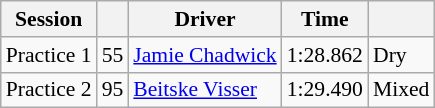<table class="wikitable" style="font-size: 90%">
<tr>
<th>Session</th>
<th></th>
<th>Driver</th>
<th>Time</th>
<th></th>
</tr>
<tr>
<td>Practice 1</td>
<td align=center>55</td>
<td> <a href='#'>Jamie Chadwick</a></td>
<td>1:28.862</td>
<td>Dry</td>
</tr>
<tr>
<td>Practice 2</td>
<td align=center>95</td>
<td> <a href='#'>Beitske Visser</a></td>
<td>1:29.490</td>
<td>Mixed</td>
</tr>
</table>
